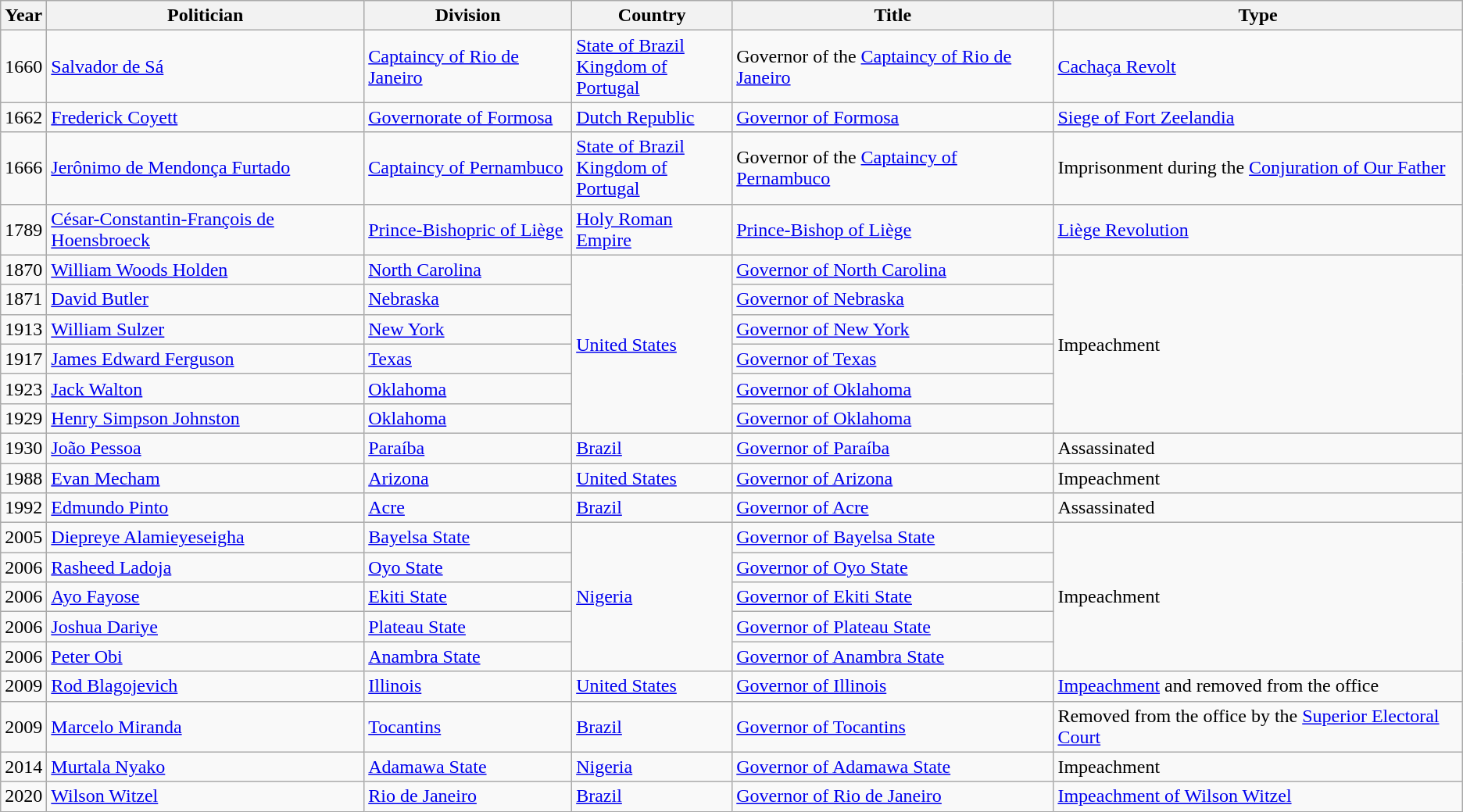<table class="sortable wikitable">
<tr>
<th>Year</th>
<th>Politician</th>
<th>Division</th>
<th>Country</th>
<th>Title</th>
<th>Type</th>
</tr>
<tr>
<td>1660</td>
<td><a href='#'>Salvador de Sá</a></td>
<td><a href='#'>Captaincy of Rio de Janeiro</a></td>
<td> <a href='#'>State of Brazil</a><br> <a href='#'>Kingdom of Portugal</a></td>
<td>Governor of the <a href='#'>Captaincy of Rio de Janeiro</a></td>
<td><a href='#'>Cachaça Revolt</a></td>
</tr>
<tr>
<td>1662</td>
<td><a href='#'>Frederick Coyett</a></td>
<td> <a href='#'>Governorate of Formosa</a></td>
<td> <a href='#'>Dutch Republic</a></td>
<td><a href='#'>Governor of Formosa</a></td>
<td><a href='#'>Siege of Fort Zeelandia</a></td>
</tr>
<tr>
<td>1666</td>
<td><a href='#'>Jerônimo de Mendonça Furtado</a></td>
<td><a href='#'>Captaincy of Pernambuco</a></td>
<td> <a href='#'>State of Brazil</a><br> <a href='#'>Kingdom of Portugal</a></td>
<td>Governor of the <a href='#'>Captaincy of Pernambuco</a></td>
<td>Imprisonment during the <a href='#'>Conjuration of Our Father</a></td>
</tr>
<tr>
<td>1789</td>
<td><a href='#'>César-Constantin-François de Hoensbroeck</a></td>
<td> <a href='#'>Prince-Bishopric of Liège</a></td>
<td> <a href='#'>Holy Roman Empire</a></td>
<td><a href='#'>Prince-Bishop of Liège</a></td>
<td><a href='#'>Liège Revolution</a></td>
</tr>
<tr>
<td>1870</td>
<td><a href='#'>William Woods Holden</a></td>
<td> <a href='#'>North Carolina</a></td>
<td rowspan="6"> <a href='#'>United States</a></td>
<td><a href='#'>Governor of North Carolina</a></td>
<td rowspan="6">Impeachment</td>
</tr>
<tr>
<td>1871</td>
<td><a href='#'>David Butler</a></td>
<td> <a href='#'>Nebraska</a></td>
<td><a href='#'>Governor of Nebraska</a></td>
</tr>
<tr>
<td>1913</td>
<td><a href='#'>William Sulzer</a></td>
<td> <a href='#'>New York</a></td>
<td><a href='#'>Governor of New York</a></td>
</tr>
<tr>
<td>1917</td>
<td><a href='#'>James Edward Ferguson</a></td>
<td> <a href='#'>Texas</a></td>
<td><a href='#'>Governor of Texas</a></td>
</tr>
<tr>
<td>1923</td>
<td><a href='#'>Jack Walton</a></td>
<td> <a href='#'>Oklahoma</a></td>
<td><a href='#'>Governor of Oklahoma</a></td>
</tr>
<tr>
<td>1929</td>
<td><a href='#'>Henry Simpson Johnston</a></td>
<td> <a href='#'>Oklahoma</a></td>
<td><a href='#'>Governor of Oklahoma</a></td>
</tr>
<tr>
<td>1930</td>
<td><a href='#'>João Pessoa</a></td>
<td> <a href='#'>Paraíba</a></td>
<td> <a href='#'>Brazil</a></td>
<td><a href='#'>Governor of Paraíba</a></td>
<td>Assassinated</td>
</tr>
<tr>
<td>1988</td>
<td><a href='#'>Evan Mecham</a></td>
<td> <a href='#'>Arizona</a></td>
<td> <a href='#'>United States</a></td>
<td><a href='#'>Governor of Arizona</a></td>
<td>Impeachment</td>
</tr>
<tr>
<td>1992</td>
<td><a href='#'>Edmundo Pinto</a></td>
<td> <a href='#'>Acre</a></td>
<td> <a href='#'>Brazil</a></td>
<td><a href='#'>Governor of Acre</a></td>
<td>Assassinated</td>
</tr>
<tr>
<td>2005</td>
<td><a href='#'>Diepreye Alamieyeseigha</a></td>
<td> <a href='#'>Bayelsa State</a></td>
<td rowspan="5"> <a href='#'>Nigeria</a></td>
<td><a href='#'>Governor of Bayelsa State</a></td>
<td rowspan="5">Impeachment</td>
</tr>
<tr>
<td>2006</td>
<td><a href='#'>Rasheed Ladoja</a></td>
<td> <a href='#'>Oyo State</a></td>
<td><a href='#'>Governor of Oyo State</a></td>
</tr>
<tr>
<td>2006</td>
<td><a href='#'>Ayo Fayose</a></td>
<td> <a href='#'>Ekiti State</a></td>
<td><a href='#'>Governor of Ekiti State</a></td>
</tr>
<tr>
<td>2006</td>
<td><a href='#'>Joshua Dariye</a></td>
<td> <a href='#'>Plateau State</a></td>
<td><a href='#'>Governor of Plateau State</a></td>
</tr>
<tr>
<td>2006</td>
<td><a href='#'>Peter Obi</a></td>
<td> <a href='#'>Anambra State</a></td>
<td><a href='#'>Governor of Anambra State</a></td>
</tr>
<tr>
<td>2009</td>
<td><a href='#'>Rod Blagojevich</a></td>
<td> <a href='#'>Illinois</a></td>
<td> <a href='#'>United States</a></td>
<td><a href='#'>Governor of Illinois</a></td>
<td><a href='#'>Impeachment</a> and removed from the office</td>
</tr>
<tr>
<td>2009</td>
<td><a href='#'>Marcelo Miranda</a></td>
<td> <a href='#'>Tocantins</a></td>
<td> <a href='#'>Brazil</a></td>
<td><a href='#'>Governor of Tocantins</a></td>
<td>Removed from the office by the <a href='#'>Superior Electoral Court</a></td>
</tr>
<tr>
<td>2014</td>
<td><a href='#'>Murtala Nyako</a></td>
<td> <a href='#'>Adamawa State</a></td>
<td> <a href='#'>Nigeria</a></td>
<td><a href='#'>Governor of Adamawa State</a></td>
<td>Impeachment</td>
</tr>
<tr>
<td>2020</td>
<td><a href='#'>Wilson Witzel</a></td>
<td> <a href='#'>Rio de Janeiro</a></td>
<td> <a href='#'>Brazil</a></td>
<td><a href='#'>Governor of Rio de Janeiro</a></td>
<td><a href='#'>Impeachment of Wilson Witzel</a></td>
</tr>
</table>
